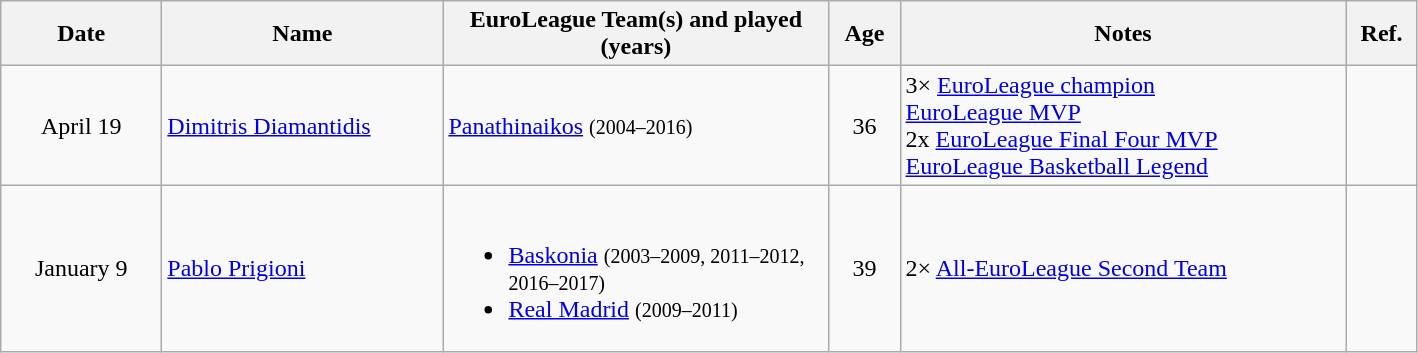<table class="wikitable">
<tr>
<th style="width:100px">Date</th>
<th style="width:180px">Name</th>
<th style="width:250px">EuroLeague Team(s) and played (years)</th>
<th style="width:40px">Age</th>
<th style="width:290px">Notes</th>
<th style="width:40px">Ref.</th>
</tr>
<tr>
<td align=center>April 19</td>
<td> <a href='#'>Dimitris Diamantidis</a></td>
<td> <a href='#'>Panathinaikos</a> <small>(2004–2016)</small></td>
<td align=center>36</td>
<td>3× <a href='#'>EuroLeague champion</a><br><a href='#'>EuroLeague MVP</a><br>2x <a href='#'>EuroLeague Final Four MVP</a><br><a href='#'>EuroLeague Basketball Legend</a></td>
<td align=center></td>
</tr>
<tr>
<td align=center>January 9</td>
<td> <a href='#'>Pablo Prigioni</a></td>
<td><br><ul><li> <a href='#'>Baskonia</a> <small>(2003–2009, 2011–2012, 2016–2017)</small></li><li> <a href='#'>Real Madrid</a> <small>(2009–2011)</small></li></ul></td>
<td align=center>39</td>
<td>2× <a href='#'>All-EuroLeague Second Team</a></td>
<td align=center></td>
</tr>
</table>
